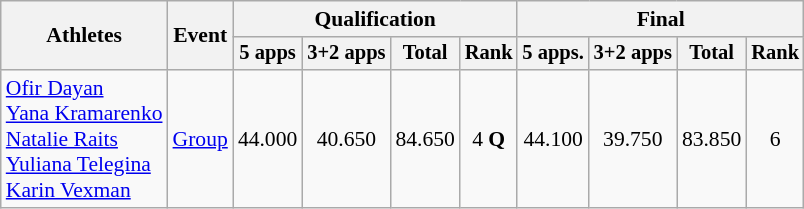<table class="wikitable" style="text-align:center; font-size:90%">
<tr>
<th rowspan=2>Athletes</th>
<th rowspan=2>Event</th>
<th colspan=4>Qualification</th>
<th colspan=4>Final</th>
</tr>
<tr style="font-size:95%">
<th>5 apps</th>
<th>3+2 apps</th>
<th>Total</th>
<th>Rank</th>
<th>5 apps.</th>
<th>3+2 apps</th>
<th>Total</th>
<th>Rank</th>
</tr>
<tr>
<td align=left><a href='#'>Ofir Dayan</a><br><a href='#'>Yana Kramarenko</a><br><a href='#'>Natalie Raits</a><br><a href='#'>Yuliana Telegina</a><br><a href='#'>Karin Vexman</a></td>
<td align=left><a href='#'>Group</a></td>
<td>44.000</td>
<td>40.650</td>
<td>84.650</td>
<td>4 <strong>Q</strong></td>
<td>44.100</td>
<td>39.750</td>
<td>83.850</td>
<td>6</td>
</tr>
</table>
